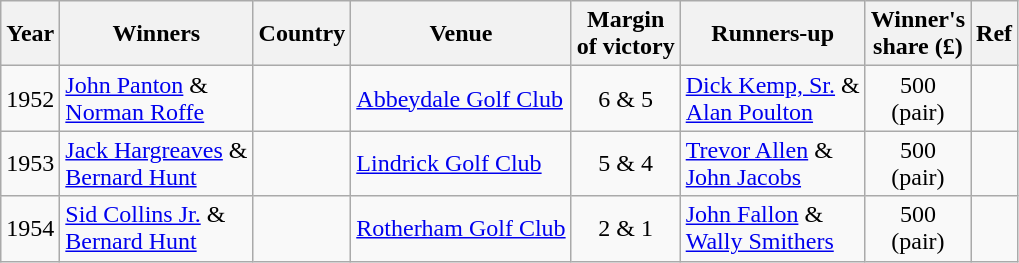<table class="wikitable">
<tr>
<th>Year</th>
<th>Winners</th>
<th>Country</th>
<th>Venue</th>
<th>Margin<br>of victory</th>
<th>Runners-up</th>
<th>Winner's<br>share (£)</th>
<th>Ref</th>
</tr>
<tr>
<td>1952</td>
<td><a href='#'>John Panton</a> &<br><a href='#'>Norman Roffe</a></td>
<td><br></td>
<td><a href='#'>Abbeydale Golf Club</a></td>
<td align=center>6 & 5</td>
<td> <a href='#'>Dick Kemp, Sr.</a> &<br> <a href='#'>Alan Poulton</a></td>
<td align=center>500<br>(pair)</td>
<td></td>
</tr>
<tr>
<td>1953</td>
<td><a href='#'>Jack Hargreaves</a> &<br><a href='#'>Bernard Hunt</a></td>
<td><br></td>
<td><a href='#'>Lindrick Golf Club</a></td>
<td align=center>5 & 4</td>
<td> <a href='#'>Trevor Allen</a> &<br> <a href='#'>John Jacobs</a></td>
<td align=center>500<br>(pair)</td>
<td></td>
</tr>
<tr>
<td>1954</td>
<td><a href='#'>Sid Collins Jr.</a> &<br><a href='#'>Bernard Hunt</a></td>
<td><br></td>
<td><a href='#'>Rotherham Golf Club</a></td>
<td align=center>2 & 1</td>
<td> <a href='#'>John Fallon</a> &<br> <a href='#'>Wally Smithers</a></td>
<td align=center>500<br>(pair)</td>
<td></td>
</tr>
</table>
